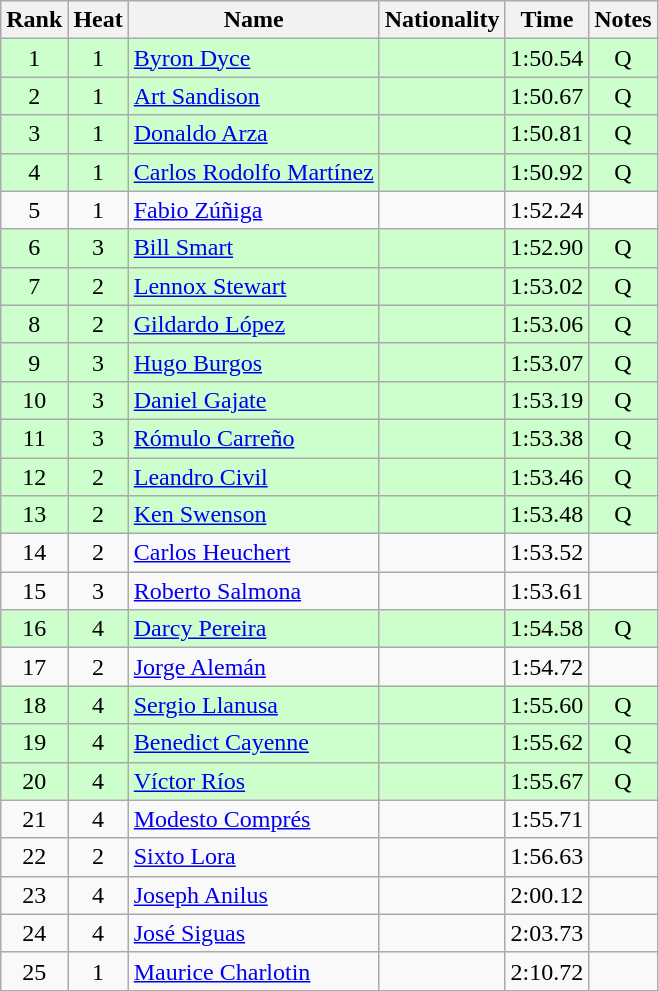<table class="wikitable sortable" style="text-align:center">
<tr>
<th>Rank</th>
<th>Heat</th>
<th>Name</th>
<th>Nationality</th>
<th>Time</th>
<th>Notes</th>
</tr>
<tr bgcolor=ccffcc>
<td>1</td>
<td>1</td>
<td align=left><a href='#'>Byron Dyce</a></td>
<td align=left></td>
<td>1:50.54</td>
<td>Q</td>
</tr>
<tr bgcolor=ccffcc>
<td>2</td>
<td>1</td>
<td align=left><a href='#'>Art Sandison</a></td>
<td align=left></td>
<td>1:50.67</td>
<td>Q</td>
</tr>
<tr bgcolor=ccffcc>
<td>3</td>
<td>1</td>
<td align=left><a href='#'>Donaldo Arza</a></td>
<td align=left></td>
<td>1:50.81</td>
<td>Q</td>
</tr>
<tr bgcolor=ccffcc>
<td>4</td>
<td>1</td>
<td align=left><a href='#'>Carlos Rodolfo Martínez</a></td>
<td align=left></td>
<td>1:50.92</td>
<td>Q</td>
</tr>
<tr>
<td>5</td>
<td>1</td>
<td align=left><a href='#'>Fabio Zúñiga</a></td>
<td align=left></td>
<td>1:52.24</td>
<td></td>
</tr>
<tr bgcolor=ccffcc>
<td>6</td>
<td>3</td>
<td align=left><a href='#'>Bill Smart</a></td>
<td align=left></td>
<td>1:52.90</td>
<td>Q</td>
</tr>
<tr bgcolor=ccffcc>
<td>7</td>
<td>2</td>
<td align=left><a href='#'>Lennox Stewart</a></td>
<td align=left></td>
<td>1:53.02</td>
<td>Q</td>
</tr>
<tr bgcolor=ccffcc>
<td>8</td>
<td>2</td>
<td align=left><a href='#'>Gildardo López</a></td>
<td align=left></td>
<td>1:53.06</td>
<td>Q</td>
</tr>
<tr bgcolor=ccffcc>
<td>9</td>
<td>3</td>
<td align=left><a href='#'>Hugo Burgos</a></td>
<td align=left></td>
<td>1:53.07</td>
<td>Q</td>
</tr>
<tr bgcolor=ccffcc>
<td>10</td>
<td>3</td>
<td align=left><a href='#'>Daniel Gajate</a></td>
<td align=left></td>
<td>1:53.19</td>
<td>Q</td>
</tr>
<tr bgcolor=ccffcc>
<td>11</td>
<td>3</td>
<td align=left><a href='#'>Rómulo Carreño</a></td>
<td align=left></td>
<td>1:53.38</td>
<td>Q</td>
</tr>
<tr bgcolor=ccffcc>
<td>12</td>
<td>2</td>
<td align=left><a href='#'>Leandro Civil</a></td>
<td align=left></td>
<td>1:53.46</td>
<td>Q</td>
</tr>
<tr bgcolor=ccffcc>
<td>13</td>
<td>2</td>
<td align=left><a href='#'>Ken Swenson</a></td>
<td align=left></td>
<td>1:53.48</td>
<td>Q</td>
</tr>
<tr>
<td>14</td>
<td>2</td>
<td align=left><a href='#'>Carlos Heuchert</a></td>
<td align=left></td>
<td>1:53.52</td>
<td></td>
</tr>
<tr>
<td>15</td>
<td>3</td>
<td align=left><a href='#'>Roberto Salmona</a></td>
<td align=left></td>
<td>1:53.61</td>
<td></td>
</tr>
<tr bgcolor=ccffcc>
<td>16</td>
<td>4</td>
<td align=left><a href='#'>Darcy Pereira</a></td>
<td align=left></td>
<td>1:54.58</td>
<td>Q</td>
</tr>
<tr>
<td>17</td>
<td>2</td>
<td align=left><a href='#'>Jorge Alemán</a></td>
<td align=left></td>
<td>1:54.72</td>
<td></td>
</tr>
<tr bgcolor=ccffcc>
<td>18</td>
<td>4</td>
<td align=left><a href='#'>Sergio Llanusa</a></td>
<td align=left></td>
<td>1:55.60</td>
<td>Q</td>
</tr>
<tr bgcolor=ccffcc>
<td>19</td>
<td>4</td>
<td align=left><a href='#'>Benedict Cayenne</a></td>
<td align=left></td>
<td>1:55.62</td>
<td>Q</td>
</tr>
<tr bgcolor=ccffcc>
<td>20</td>
<td>4</td>
<td align=left><a href='#'>Víctor Ríos</a></td>
<td align=left></td>
<td>1:55.67</td>
<td>Q</td>
</tr>
<tr>
<td>21</td>
<td>4</td>
<td align=left><a href='#'>Modesto Comprés</a></td>
<td align=left></td>
<td>1:55.71</td>
<td></td>
</tr>
<tr>
<td>22</td>
<td>2</td>
<td align=left><a href='#'>Sixto Lora</a></td>
<td align=left></td>
<td>1:56.63</td>
<td></td>
</tr>
<tr>
<td>23</td>
<td>4</td>
<td align=left><a href='#'>Joseph Anilus</a></td>
<td align=left></td>
<td>2:00.12</td>
<td></td>
</tr>
<tr>
<td>24</td>
<td>4</td>
<td align=left><a href='#'>José Siguas</a></td>
<td align=left></td>
<td>2:03.73</td>
<td></td>
</tr>
<tr>
<td>25</td>
<td>1</td>
<td align=left><a href='#'>Maurice Charlotin</a></td>
<td align=left></td>
<td>2:10.72</td>
<td></td>
</tr>
</table>
